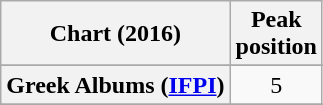<table class="wikitable sortable plainrowheaders" style="text-align:center">
<tr>
<th scope="col">Chart (2016)</th>
<th scope="col">Peak<br> position</th>
</tr>
<tr>
</tr>
<tr>
</tr>
<tr>
</tr>
<tr>
</tr>
<tr>
</tr>
<tr>
</tr>
<tr>
</tr>
<tr>
</tr>
<tr>
</tr>
<tr>
</tr>
<tr>
</tr>
<tr>
<th scope="row">Greek Albums (<a href='#'>IFPI</a>)</th>
<td>5</td>
</tr>
<tr>
</tr>
<tr>
</tr>
<tr>
</tr>
<tr>
</tr>
<tr>
</tr>
<tr>
</tr>
<tr>
</tr>
<tr>
</tr>
<tr>
</tr>
<tr>
</tr>
<tr>
</tr>
</table>
